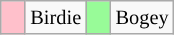<table class="wikitable" span=50 style="font-size:85%;">
<tr>
<td style="background:Pink; width:10px;"></td>
<td>Birdie</td>
<td style="background:PaleGreen; width:10px;"></td>
<td>Bogey<br>
</td>
</tr>
</table>
